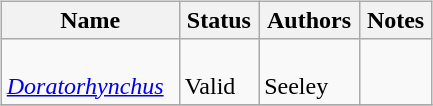<table border="0" style="background:transparent;" style="width: 100%;">
<tr>
<th width="90%"></th>
<th width="5%"></th>
<th width="5%"></th>
</tr>
<tr>
<td style="border:0px" valign="top"><br><table class="wikitable sortable" align="center" width="100%">
<tr>
<th>Name</th>
<th>Status</th>
<th colspan="2">Authors</th>
<th>Notes</th>
</tr>
<tr>
<td><br><em><a href='#'>Doratorhynchus</a></em></td>
<td><br>Valid</td>
<td style="border-right:0px" valign="top"><br>Seeley</td>
<td style="border-left:0px" valign="top"></td>
<td></td>
</tr>
<tr>
</tr>
</table>
</td>
<td style="border:0px" valign="top"></td>
<td style="border:0px" valign="top"><br><table border="0" style= height:"100%" align="right" style="background:transparent;">
<tr style="height:1px">
<td><br></td>
</tr>
<tr style="height:30px">
<td></td>
</tr>
</table>
</td>
</tr>
<tr>
</tr>
</table>
